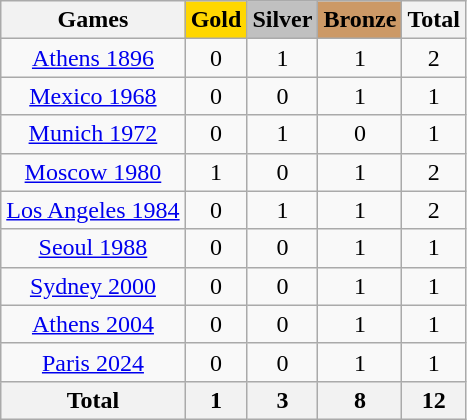<table class="wikitable sortable" style="text-align:center">
<tr>
<th>Games</th>
<th style="background-color:gold;">Gold</th>
<th style="background-color:silver;">Silver</th>
<th style="background-color:#c96;">Bronze</th>
<th>Total</th>
</tr>
<tr>
<td><a href='#'>Athens 1896</a></td>
<td>0</td>
<td>1</td>
<td>1</td>
<td>2</td>
</tr>
<tr>
<td><a href='#'>Mexico 1968</a></td>
<td>0</td>
<td>0</td>
<td>1</td>
<td>1</td>
</tr>
<tr>
<td><a href='#'>Munich 1972</a></td>
<td>0</td>
<td>1</td>
<td>0</td>
<td>1</td>
</tr>
<tr>
<td><a href='#'>Moscow 1980</a></td>
<td>1</td>
<td>0</td>
<td>1</td>
<td>2</td>
</tr>
<tr>
<td><a href='#'>Los Angeles 1984</a></td>
<td>0</td>
<td>1</td>
<td>1</td>
<td>2</td>
</tr>
<tr>
<td><a href='#'>Seoul 1988</a></td>
<td>0</td>
<td>0</td>
<td>1</td>
<td>1</td>
</tr>
<tr>
<td><a href='#'>Sydney 2000</a></td>
<td>0</td>
<td>0</td>
<td>1</td>
<td>1</td>
</tr>
<tr>
<td><a href='#'>Athens 2004</a></td>
<td>0</td>
<td>0</td>
<td>1</td>
<td>1</td>
</tr>
<tr>
<td><a href='#'>Paris 2024</a></td>
<td>0</td>
<td>0</td>
<td>1</td>
<td>1</td>
</tr>
<tr>
<th>Total</th>
<th>1</th>
<th>3</th>
<th>8</th>
<th>12</th>
</tr>
</table>
